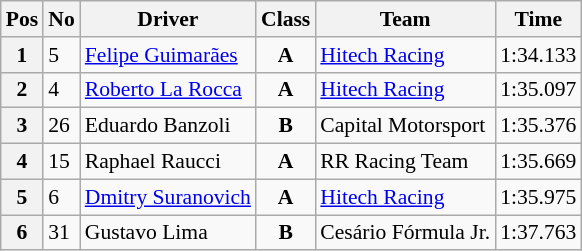<table class="wikitable" style="font-size: 90%">
<tr>
<th>Pos</th>
<th>No</th>
<th>Driver</th>
<th>Class</th>
<th>Team</th>
<th>Time</th>
</tr>
<tr>
<th>1</th>
<td>5</td>
<td> <a href='#'>Felipe Guimarães</a></td>
<td align="center"><strong><span>A</span></strong></td>
<td><a href='#'>Hitech Racing</a></td>
<td>1:34.133</td>
</tr>
<tr>
<th>2</th>
<td>4</td>
<td> <a href='#'>Roberto La Rocca</a></td>
<td align="center"><strong><span>A</span></strong></td>
<td><a href='#'>Hitech Racing</a></td>
<td>1:35.097</td>
</tr>
<tr>
<th>3</th>
<td>26</td>
<td> Eduardo Banzoli</td>
<td align=center><strong><span>B</span></strong></td>
<td>Capital Motorsport</td>
<td>1:35.376</td>
</tr>
<tr>
<th>4</th>
<td>15</td>
<td> Raphael Raucci</td>
<td align="center"><strong><span>A</span></strong></td>
<td>RR Racing Team</td>
<td>1:35.669</td>
</tr>
<tr>
<th>5</th>
<td>6</td>
<td> <a href='#'>Dmitry Suranovich</a></td>
<td align="center"><strong><span>A</span></strong></td>
<td><a href='#'>Hitech Racing</a></td>
<td>1:35.975</td>
</tr>
<tr>
<th>6</th>
<td>31</td>
<td> Gustavo Lima</td>
<td align=center><strong><span>B</span></strong></td>
<td>Cesário Fórmula Jr.</td>
<td>1:37.763</td>
</tr>
</table>
